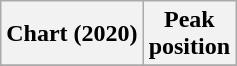<table class="wikitable plainrowheaders" style="text-align:center">
<tr>
<th scope="col">Chart (2020)</th>
<th scope="col">Peak<br>position</th>
</tr>
<tr>
</tr>
</table>
